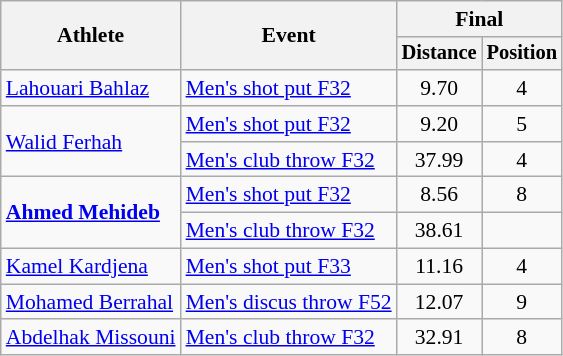<table class=wikitable style="font-size:90%">
<tr>
<th rowspan="2">Athlete</th>
<th rowspan="2">Event</th>
<th colspan="2">Final</th>
</tr>
<tr style="font-size:95%">
<th>Distance</th>
<th>Position</th>
</tr>
<tr align="center">
<td align=left><a href='#'>Lahouari Bahlaz</a></td>
<td align="left"><a href='#'>Men's shot put F32</a></td>
<td>9.70</td>
<td>4</td>
</tr>
<tr align=center>
<td align=left rowspan=2><a href='#'>Walid Ferhah</a></td>
<td align=left><a href='#'>Men's shot put F32</a></td>
<td>9.20</td>
<td>5</td>
</tr>
<tr align=center>
<td align=left><a href='#'>Men's club throw F32</a></td>
<td>37.99</td>
<td>4</td>
</tr>
<tr align=center>
<td align=left rowspan=2><strong><a href='#'>Ahmed Mehideb</a></strong></td>
<td align=left><a href='#'>Men's shot put F32</a></td>
<td>8.56</td>
<td>8</td>
</tr>
<tr align=center>
<td align=left><a href='#'>Men's club throw F32</a></td>
<td>38.61</td>
<td></td>
</tr>
<tr align=center>
<td align=left><a href='#'>Kamel Kardjena</a></td>
<td align=left><a href='#'>Men's shot put F33</a></td>
<td>11.16</td>
<td>4</td>
</tr>
<tr align=center>
<td align=left><a href='#'>Mohamed Berrahal</a></td>
<td align=left><a href='#'>Men's discus throw F52</a></td>
<td>12.07</td>
<td>9</td>
</tr>
<tr align=center>
<td align=left><a href='#'>Abdelhak Missouni</a></td>
<td align=left><a href='#'>Men's club throw F32</a></td>
<td>32.91</td>
<td>8</td>
</tr>
</table>
